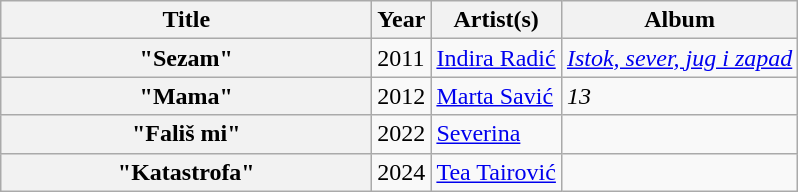<table class="wikitable plainrowheaders">
<tr>
<th scope="col" style="width:15em;">Title</th>
<th scope="col">Year</th>
<th scope="col">Artist(s)</th>
<th scope="col">Album</th>
</tr>
<tr>
<th scope="row">"Sezam"</th>
<td rowspan="1">2011</td>
<td><a href='#'>Indira Radić</a></td>
<td><em><a href='#'>Istok, sever, jug i zapad</a></em></td>
</tr>
<tr>
<th scope="row">"Mama"</th>
<td rowspan="1">2012</td>
<td><a href='#'>Marta Savić</a></td>
<td><em>13</em></td>
</tr>
<tr>
<th scope="row">"Fališ mi"</th>
<td rowspan="1">2022</td>
<td><a href='#'>Severina</a></td>
<td></td>
</tr>
<tr>
<th scope="row">"Katastrofa"</th>
<td rowspan="1">2024</td>
<td><a href='#'>Tea Tairović</a></td>
<td></td>
</tr>
</table>
